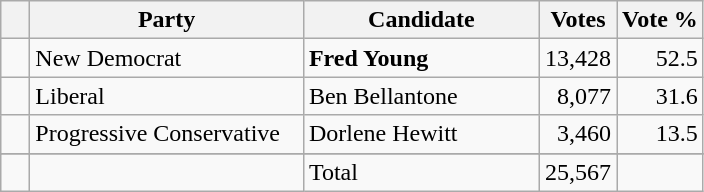<table class="wikitable">
<tr>
<th></th>
<th scope="col" width="175">Party</th>
<th scope="col" width="150">Candidate</th>
<th>Votes</th>
<th>Vote %</th>
</tr>
<tr>
<td>   </td>
<td>New Democrat</td>
<td><strong>Fred Young</strong></td>
<td align=right>13,428</td>
<td align=right>52.5</td>
</tr>
<tr>
<td>   </td>
<td>Liberal</td>
<td>Ben Bellantone</td>
<td align=right>8,077</td>
<td align=right>31.6</td>
</tr>
<tr |>
<td>   </td>
<td>Progressive Conservative</td>
<td>Dorlene Hewitt</td>
<td align=right>3,460</td>
<td align=right>13.5</td>
</tr>
<tr>
</tr>
<tr |>
<td></td>
<td></td>
<td>Total</td>
<td align=right>25,567</td>
<td></td>
</tr>
</table>
